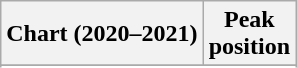<table class="wikitable sortable plainrowheaders" style="text-align:center">
<tr>
<th scope="col">Chart (2020–2021)</th>
<th scope="col">Peak<br>position</th>
</tr>
<tr>
</tr>
<tr>
</tr>
</table>
